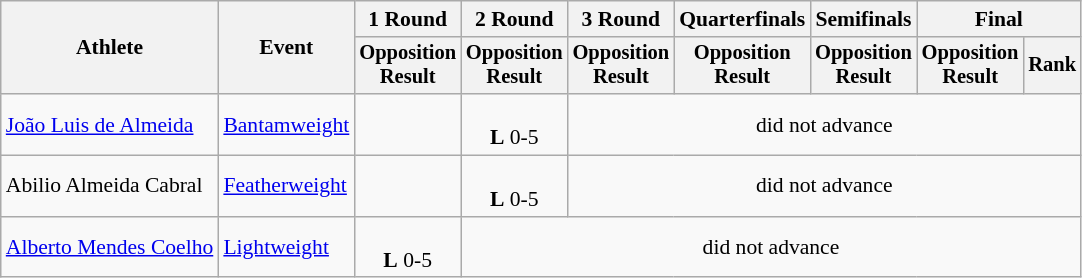<table class="wikitable" style="font-size:90%">
<tr>
<th rowspan="2">Athlete</th>
<th rowspan="2">Event</th>
<th>1 Round</th>
<th>2 Round</th>
<th>3 Round</th>
<th>Quarterfinals</th>
<th>Semifinals</th>
<th colspan=2>Final</th>
</tr>
<tr style="font-size:95%">
<th>Opposition<br>Result</th>
<th>Opposition<br>Result</th>
<th>Opposition<br>Result</th>
<th>Opposition<br>Result</th>
<th>Opposition<br>Result</th>
<th>Opposition<br>Result</th>
<th>Rank</th>
</tr>
<tr align=center>
<td align=left><a href='#'>João Luis de Almeida</a></td>
<td align=left><a href='#'>Bantamweight</a></td>
<td></td>
<td><br><strong>L</strong> 0-5</td>
<td colspan=5>did not advance</td>
</tr>
<tr align=center>
<td align=left>Abilio Almeida Cabral</td>
<td align=left><a href='#'>Featherweight</a></td>
<td></td>
<td><br><strong>L</strong> 0-5</td>
<td colspan=5>did not advance</td>
</tr>
<tr align=center>
<td align=left><a href='#'>Alberto Mendes Coelho</a></td>
<td align=left><a href='#'>Lightweight</a></td>
<td><br><strong>L</strong> 0-5</td>
<td colspan=6>did not advance</td>
</tr>
</table>
